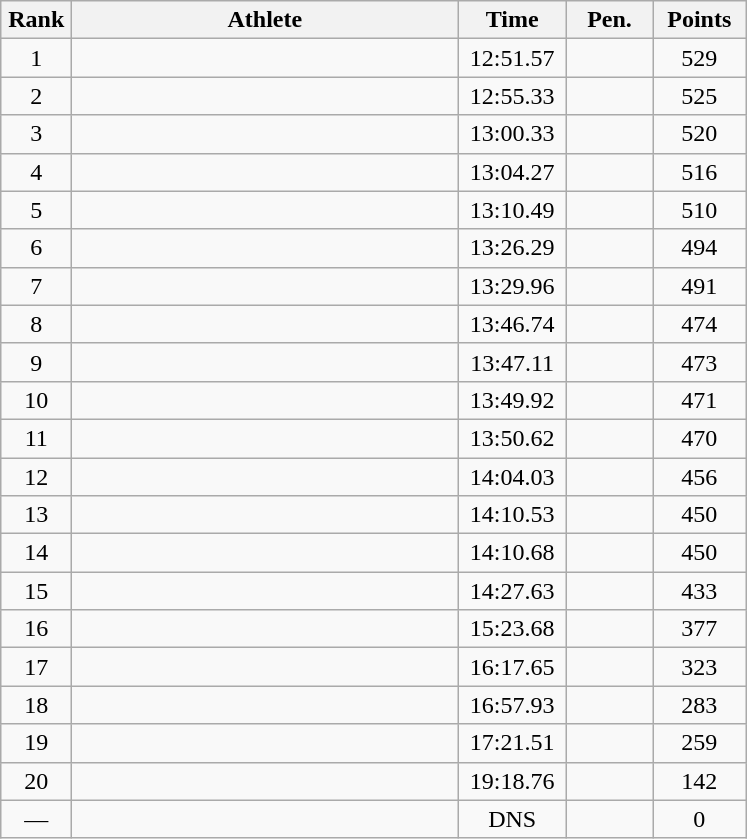<table class=wikitable style="text-align:center">
<tr>
<th width=40>Rank</th>
<th width=250>Athlete</th>
<th width=65>Time</th>
<th width=50>Pen.</th>
<th width=55>Points</th>
</tr>
<tr>
<td>1</td>
<td align=left></td>
<td>12:51.57</td>
<td></td>
<td>529</td>
</tr>
<tr>
<td>2</td>
<td align=left></td>
<td>12:55.33</td>
<td></td>
<td>525</td>
</tr>
<tr>
<td>3</td>
<td align=left></td>
<td>13:00.33</td>
<td></td>
<td>520</td>
</tr>
<tr>
<td>4</td>
<td align=left></td>
<td>13:04.27</td>
<td></td>
<td>516</td>
</tr>
<tr>
<td>5</td>
<td align=left></td>
<td>13:10.49</td>
<td></td>
<td>510</td>
</tr>
<tr>
<td>6</td>
<td align=left></td>
<td>13:26.29</td>
<td></td>
<td>494</td>
</tr>
<tr>
<td>7</td>
<td align=left></td>
<td>13:29.96</td>
<td></td>
<td>491</td>
</tr>
<tr>
<td>8</td>
<td align=left></td>
<td>13:46.74</td>
<td></td>
<td>474</td>
</tr>
<tr>
<td>9</td>
<td align=left></td>
<td>13:47.11</td>
<td></td>
<td>473</td>
</tr>
<tr>
<td>10</td>
<td align=left></td>
<td>13:49.92</td>
<td></td>
<td>471</td>
</tr>
<tr>
<td>11</td>
<td align=left></td>
<td>13:50.62</td>
<td></td>
<td>470</td>
</tr>
<tr>
<td>12</td>
<td align=left></td>
<td>14:04.03</td>
<td></td>
<td>456</td>
</tr>
<tr>
<td>13</td>
<td align=left></td>
<td>14:10.53</td>
<td></td>
<td>450</td>
</tr>
<tr>
<td>14</td>
<td align=left></td>
<td>14:10.68</td>
<td></td>
<td>450</td>
</tr>
<tr>
<td>15</td>
<td align=left></td>
<td>14:27.63</td>
<td></td>
<td>433</td>
</tr>
<tr>
<td>16</td>
<td align=left></td>
<td>15:23.68</td>
<td></td>
<td>377</td>
</tr>
<tr>
<td>17</td>
<td align=left></td>
<td>16:17.65</td>
<td></td>
<td>323</td>
</tr>
<tr>
<td>18</td>
<td align=left></td>
<td>16:57.93</td>
<td></td>
<td>283</td>
</tr>
<tr>
<td>19</td>
<td align=left></td>
<td>17:21.51</td>
<td></td>
<td>259</td>
</tr>
<tr>
<td>20</td>
<td align=left></td>
<td>19:18.76</td>
<td></td>
<td>142</td>
</tr>
<tr>
<td>—</td>
<td align=left></td>
<td>DNS</td>
<td></td>
<td>0</td>
</tr>
</table>
